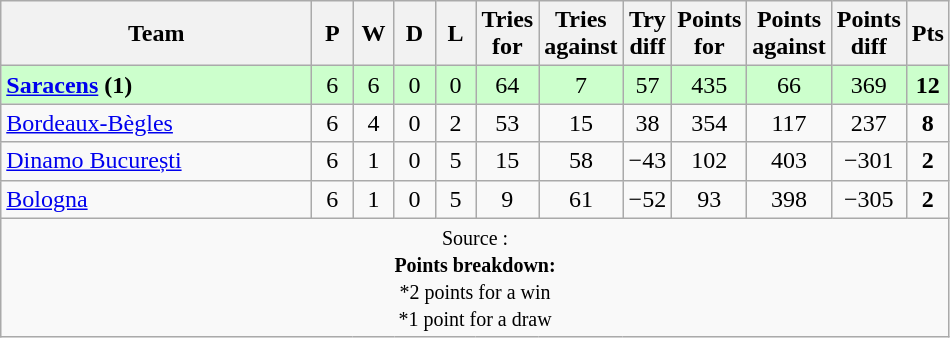<table class="wikitable" style="text-align: center;">
<tr>
<th width="200">Team</th>
<th width="20">P</th>
<th width="20">W</th>
<th width="20">D</th>
<th width="20">L</th>
<th width="20">Tries for</th>
<th width="20">Tries against</th>
<th width="20">Try diff</th>
<th width="20">Points for</th>
<th width="20">Points against</th>
<th width="25">Points diff</th>
<th width="20">Pts</th>
</tr>
<tr bgcolor="#ccffcc">
<td align="left"> <strong><a href='#'>Saracens</a> (1)</strong></td>
<td>6</td>
<td>6</td>
<td>0</td>
<td>0</td>
<td>64</td>
<td>7</td>
<td>57</td>
<td>435</td>
<td>66</td>
<td>369</td>
<td><strong>12</strong></td>
</tr>
<tr>
<td align="left"> <a href='#'>Bordeaux-Bègles</a></td>
<td>6</td>
<td>4</td>
<td>0</td>
<td>2</td>
<td>53</td>
<td>15</td>
<td>38</td>
<td>354</td>
<td>117</td>
<td>237</td>
<td><strong>8</strong></td>
</tr>
<tr>
<td align="left"> <a href='#'>Dinamo București</a></td>
<td>6</td>
<td>1</td>
<td>0</td>
<td>5</td>
<td>15</td>
<td>58</td>
<td>−43</td>
<td>102</td>
<td>403</td>
<td>−301</td>
<td><strong>2</strong></td>
</tr>
<tr>
<td align="left"> <a href='#'>Bologna</a></td>
<td>6</td>
<td>1</td>
<td>0</td>
<td>5</td>
<td>9</td>
<td>61</td>
<td>−52</td>
<td>93</td>
<td>398</td>
<td>−305</td>
<td><strong>2</strong></td>
</tr>
<tr |align=left|>
<td colspan="14" style="border:0px"><small>Source :  <br><strong>Points breakdown:</strong><br>*2 points for a win<br>*1 point for a draw</small></td>
</tr>
</table>
